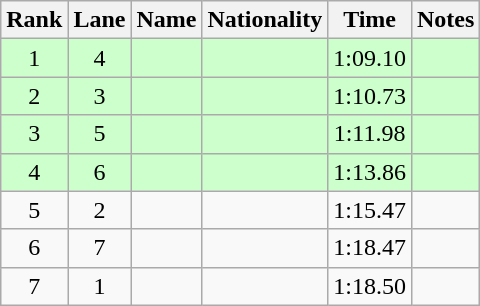<table class="wikitable sortable" style="text-align:center">
<tr>
<th>Rank</th>
<th>Lane</th>
<th>Name</th>
<th>Nationality</th>
<th>Time</th>
<th>Notes</th>
</tr>
<tr bgcolor=ccffcc>
<td>1</td>
<td>4</td>
<td align=left></td>
<td align=left></td>
<td>1:09.10</td>
<td><strong></strong></td>
</tr>
<tr bgcolor=ccffcc>
<td>2</td>
<td>3</td>
<td align=left></td>
<td align=left></td>
<td>1:10.73</td>
<td><strong></strong></td>
</tr>
<tr bgcolor=ccffcc>
<td>3</td>
<td>5</td>
<td align=left></td>
<td align=left></td>
<td>1:11.98</td>
<td><strong></strong></td>
</tr>
<tr bgcolor=ccffcc>
<td>4</td>
<td>6</td>
<td align=left></td>
<td align=left></td>
<td>1:13.86</td>
<td><strong></strong></td>
</tr>
<tr>
<td>5</td>
<td>2</td>
<td align=left></td>
<td align=left></td>
<td>1:15.47</td>
<td></td>
</tr>
<tr>
<td>6</td>
<td>7</td>
<td align=left></td>
<td align=left></td>
<td>1:18.47</td>
<td></td>
</tr>
<tr>
<td>7</td>
<td>1</td>
<td align=left></td>
<td align=left></td>
<td>1:18.50</td>
<td></td>
</tr>
</table>
